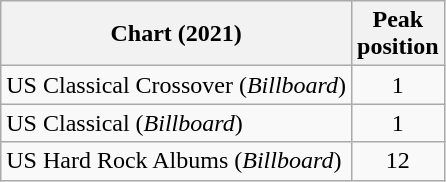<table class="wikitable">
<tr>
<th>Chart (2021)</th>
<th>Peak<br>position</th>
</tr>
<tr>
<td>US Classical Crossover (<em>Billboard</em>)</td>
<td align="center">1</td>
</tr>
<tr>
<td>US Classical (<em>Billboard</em>)</td>
<td align="center">1</td>
</tr>
<tr>
<td>US Hard Rock Albums (<em>Billboard</em>)</td>
<td align="center">12</td>
</tr>
</table>
